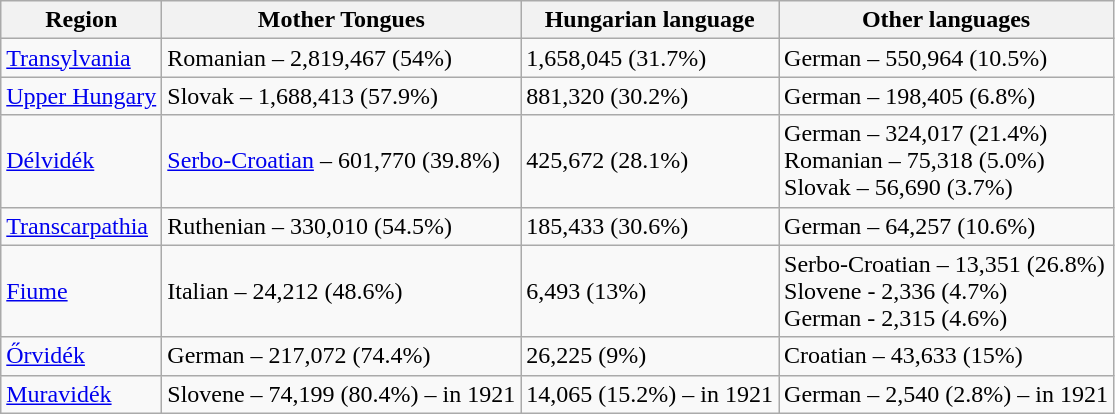<table class="wikitable" style="float: center;">
<tr>
<th>Region</th>
<th>Mother Tongues</th>
<th>Hungarian language</th>
<th>Other languages</th>
</tr>
<tr>
<td><a href='#'>Transylvania</a></td>
<td>Romanian – 2,819,467 (54%)</td>
<td>1,658,045 (31.7%)</td>
<td>German – 550,964 (10.5%)</td>
</tr>
<tr>
<td><a href='#'>Upper Hungary</a></td>
<td>Slovak – 1,688,413 (57.9%)</td>
<td>881,320 (30.2%)</td>
<td>German – 198,405 (6.8%)</td>
</tr>
<tr>
<td><a href='#'>Délvidék</a></td>
<td><a href='#'>Serbo-Croatian</a> – 601,770 (39.8%)</td>
<td>425,672 (28.1%)</td>
<td>German – 324,017 (21.4%)<br>Romanian – 75,318 (5.0%)<br>Slovak – 56,690 (3.7%)</td>
</tr>
<tr>
<td><a href='#'>Transcarpathia</a></td>
<td>Ruthenian – 330,010 (54.5%)</td>
<td>185,433 (30.6%)</td>
<td>German – 64,257 (10.6%)</td>
</tr>
<tr>
<td><a href='#'>Fiume</a></td>
<td>Italian – 24,212 (48.6%)</td>
<td>6,493 (13%)</td>
<td>Serbo-Croatian – 13,351 (26.8%)<br>Slovene - 2,336 (4.7%)<br>German - 2,315 (4.6%)</td>
</tr>
<tr>
<td><a href='#'>Őrvidék</a></td>
<td>German – 217,072 (74.4%)</td>
<td>26,225 (9%)</td>
<td>Croatian – 43,633 (15%)</td>
</tr>
<tr>
<td><a href='#'>Muravidék</a></td>
<td>Slovene – 74,199 (80.4%) – in 1921</td>
<td>14,065 (15.2%) – in 1921</td>
<td>German – 2,540 (2.8%) – in 1921</td>
</tr>
</table>
